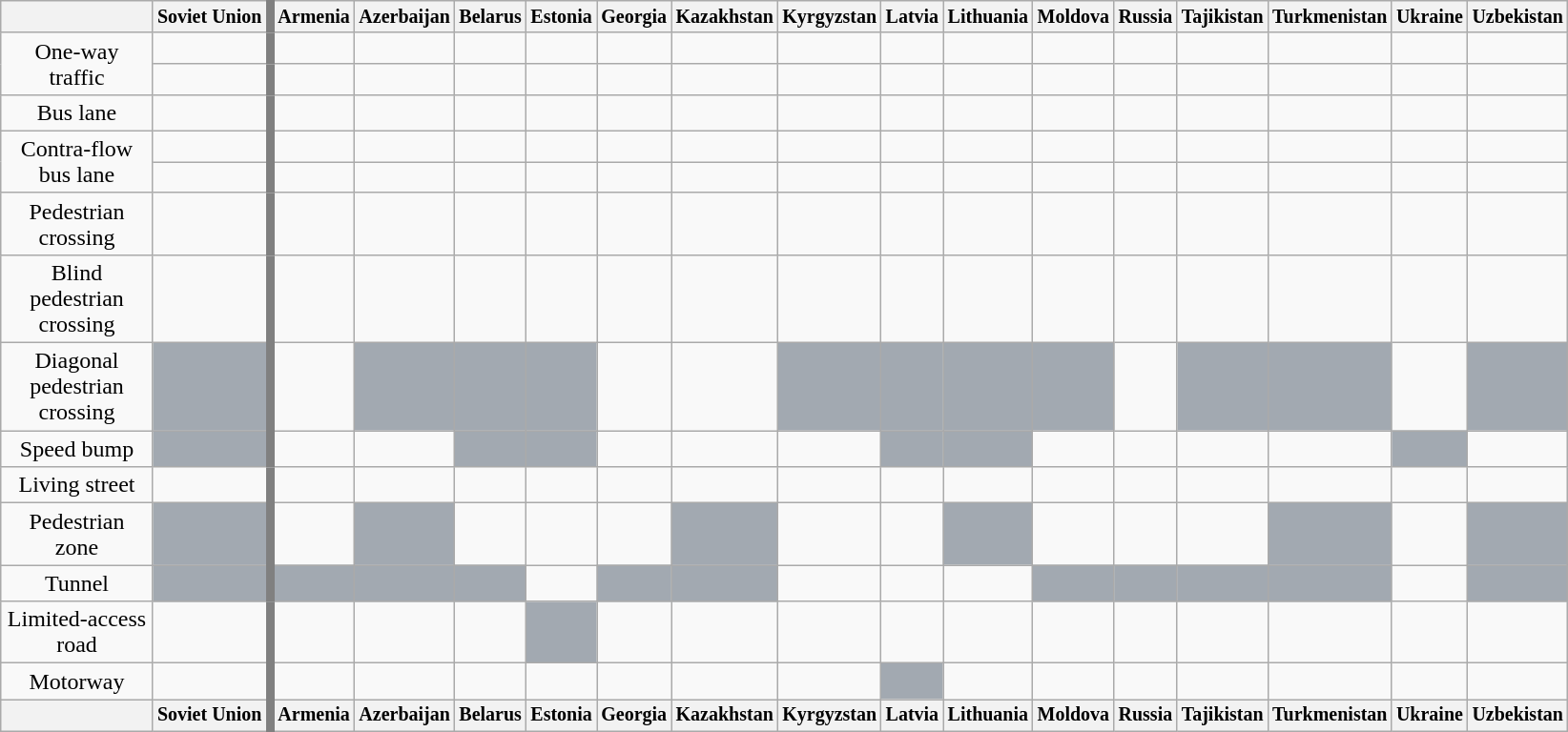<table class="wikitable" style="text-align:center;">
<tr style="font-size:smaller;">
<th width="100"></th>
<th style="border-right: solid 6px grey;">Soviet Union</th>
<th>Armenia</th>
<th>Azerbaijan</th>
<th>Belarus</th>
<th>Estonia</th>
<th>Georgia</th>
<th>Kazakhstan</th>
<th>Kyrgyzstan</th>
<th>Latvia</th>
<th>Lithuania</th>
<th>Moldova</th>
<th>Russia</th>
<th>Tajikistan</th>
<th>Turkmenistan</th>
<th>Ukraine</th>
<th>Uzbekistan</th>
</tr>
<tr>
<td scope="col" rowspan="2">One-way traffic</td>
<td style="border-right: solid 6px grey;"></td>
<td></td>
<td></td>
<td></td>
<td></td>
<td></td>
<td></td>
<td></td>
<td></td>
<td></td>
<td></td>
<td></td>
<td></td>
<td></td>
<td></td>
<td></td>
</tr>
<tr>
<td style="border-right: solid 6px grey;"></td>
<td></td>
<td></td>
<td></td>
<td></td>
<td></td>
<td></td>
<td></td>
<td></td>
<td></td>
<td></td>
<td></td>
<td></td>
<td></td>
<td></td>
<td></td>
</tr>
<tr>
<td>Bus lane</td>
<td style="border-right: solid 6px grey;"></td>
<td></td>
<td></td>
<td></td>
<td></td>
<td></td>
<td></td>
<td></td>
<td></td>
<td></td>
<td></td>
<td></td>
<td></td>
<td></td>
<td></td>
<td></td>
</tr>
<tr>
<td scope="col" rowspan="2">Contra-flow bus lane</td>
<td style="border-right: solid 6px grey;"></td>
<td></td>
<td></td>
<td></td>
<td></td>
<td></td>
<td></td>
<td></td>
<td></td>
<td></td>
<td></td>
<td></td>
<td></td>
<td></td>
<td></td>
<td></td>
</tr>
<tr>
<td style="border-right: solid 6px grey;"></td>
<td></td>
<td></td>
<td></td>
<td></td>
<td></td>
<td></td>
<td></td>
<td></td>
<td></td>
<td></td>
<td></td>
<td></td>
<td></td>
<td></td>
<td></td>
</tr>
<tr>
<td>Pedestrian crossing</td>
<td style="border-right: solid 6px grey;"></td>
<td></td>
<td></td>
<td></td>
<td></td>
<td></td>
<td></td>
<td></td>
<td></td>
<td></td>
<td></td>
<td></td>
<td></td>
<td></td>
<td></td>
<td></td>
</tr>
<tr>
<td>Blind pedestrian crossing</td>
<td style="border-right: solid 6px grey;"><br></td>
<td><br></td>
<td><br></td>
<td><br></td>
<td><br></td>
<td><br></td>
<td><br></td>
<td><br></td>
<td><br></td>
<td><br></td>
<td><br></td>
<td><br></td>
<td><br></td>
<td><br></td>
<td><br></td>
<td><br></td>
</tr>
<tr>
<td>Diagonal pedestrian crossing</td>
<td style="background: #a2a9b1; border-right: solid 6px grey;"></td>
<td></td>
<td style="background: #a2a9b1;"></td>
<td style="background: #a2a9b1;"></td>
<td style="background: #a2a9b1;"></td>
<td></td>
<td></td>
<td style="background: #a2a9b1;"></td>
<td style="background: #a2a9b1;"></td>
<td style="background: #a2a9b1;"></td>
<td style="background: #a2a9b1;"></td>
<td></td>
<td style="background: #a2a9b1;"></td>
<td style="background: #a2a9b1;"></td>
<td></td>
<td style="background: #a2a9b1;"></td>
</tr>
<tr>
<td>Speed bump</td>
<td style="background: #a2a9b1; border-right: solid 6px grey;"></td>
<td></td>
<td></td>
<td style="background: #a2a9b1;"></td>
<td style="background: #a2a9b1;"></td>
<td></td>
<td></td>
<td></td>
<td style="background: #a2a9b1;"></td>
<td style="background: #a2a9b1;"></td>
<td></td>
<td></td>
<td></td>
<td></td>
<td style="background: #a2a9b1;"></td>
<td></td>
</tr>
<tr>
<td>Living street</td>
<td style="border-right: solid 6px grey;"></td>
<td></td>
<td></td>
<td></td>
<td></td>
<td></td>
<td></td>
<td></td>
<td></td>
<td></td>
<td></td>
<td></td>
<td></td>
<td></td>
<td></td>
<td></td>
</tr>
<tr>
<td>Pedestrian zone</td>
<td style="background: #a2a9b1; border-right: solid 6px grey;"></td>
<td></td>
<td style="background: #a2a9b1;"></td>
<td></td>
<td></td>
<td></td>
<td style="background: #a2a9b1;"></td>
<td></td>
<td></td>
<td style="background: #a2a9b1;"></td>
<td></td>
<td></td>
<td></td>
<td style="background: #a2a9b1;"></td>
<td></td>
<td style="background: #a2a9b1;"></td>
</tr>
<tr>
<td>Tunnel</td>
<td style="background: #a2a9b1; border-right: solid 6px grey;"></td>
<td style="background: #a2a9b1;"></td>
<td style="background: #a2a9b1;"></td>
<td style="background: #a2a9b1;"></td>
<td></td>
<td style="background: #a2a9b1;"></td>
<td style="background: #a2a9b1;"></td>
<td></td>
<td></td>
<td></td>
<td style="background: #a2a9b1;"></td>
<td style="background: #a2a9b1;"></td>
<td style="background: #a2a9b1;"></td>
<td style="background: #a2a9b1;"></td>
<td></td>
<td style="background: #a2a9b1;"></td>
</tr>
<tr>
<td>Limited-access road</td>
<td style="border-right: solid 6px grey;"></td>
<td></td>
<td></td>
<td></td>
<td style="background: #a2a9b1;"></td>
<td></td>
<td></td>
<td></td>
<td></td>
<td></td>
<td></td>
<td></td>
<td></td>
<td></td>
<td></td>
<td></td>
</tr>
<tr>
<td>Motorway</td>
<td style="border-right: solid 6px grey;"></td>
<td></td>
<td></td>
<td></td>
<td></td>
<td></td>
<td></td>
<td></td>
<td style="background: #a2a9b1;"></td>
<td></td>
<td></td>
<td></td>
<td></td>
<td></td>
<td></td>
<td></td>
</tr>
<tr style="font-size:smaller;">
<th width="100"></th>
<th style="border-right: solid 6px grey;">Soviet Union</th>
<th>Armenia</th>
<th>Azerbaijan</th>
<th>Belarus</th>
<th>Estonia</th>
<th>Georgia</th>
<th>Kazakhstan</th>
<th>Kyrgyzstan</th>
<th>Latvia</th>
<th>Lithuania</th>
<th>Moldova</th>
<th>Russia</th>
<th>Tajikistan</th>
<th>Turkmenistan</th>
<th>Ukraine</th>
<th>Uzbekistan</th>
</tr>
</table>
